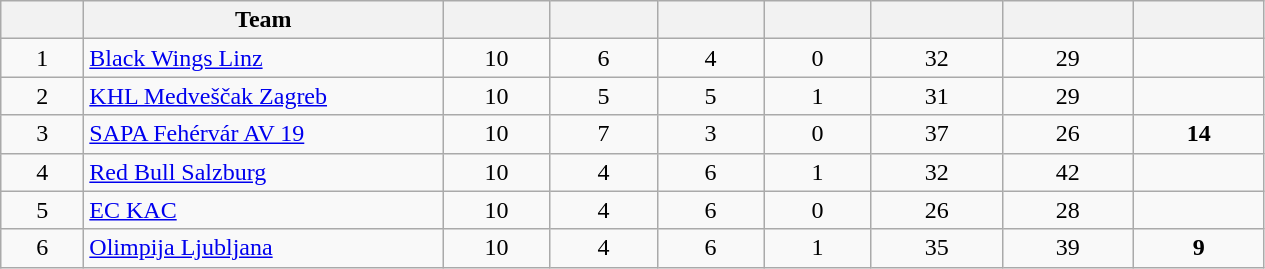<table class="wikitable sortable">
<tr>
<th style="width:3em"></th>
<th style="width:14.5em;" class="unsortable">Team</th>
<th style="width:4em;" class="unsortable"></th>
<th style="width:4em;"></th>
<th style="width:4em;"></th>
<th style="width:4em;"></th>
<th style="width:5em;"></th>
<th style="width:5em;"></th>
<th style="width:5em;"></th>
</tr>
<tr align=center>
<td>1</td>
<td align=left><a href='#'>Black Wings Linz</a></td>
<td>10</td>
<td>6</td>
<td>4</td>
<td>0</td>
<td>32</td>
<td>29</td>
<td></td>
</tr>
<tr style="text-align: center;">
<td>2</td>
<td align=left><a href='#'>KHL Medveščak Zagreb</a></td>
<td>10</td>
<td>5</td>
<td>5</td>
<td>1</td>
<td>31</td>
<td>29</td>
<td></td>
</tr>
<tr style="text-align: center;">
<td>3</td>
<td align=left><a href='#'>SAPA Fehérvár AV 19</a></td>
<td>10</td>
<td>7</td>
<td>3</td>
<td>0</td>
<td>37</td>
<td>26</td>
<td><strong>14</strong></td>
</tr>
<tr style="text-align: center;">
<td>4</td>
<td align=left><a href='#'>Red Bull Salzburg</a></td>
<td>10</td>
<td>4</td>
<td>6</td>
<td>1</td>
<td>32</td>
<td>42</td>
<td></td>
</tr>
<tr style="text-align: center;">
<td>5</td>
<td align=left><a href='#'>EC KAC</a></td>
<td>10</td>
<td>4</td>
<td>6</td>
<td>0</td>
<td>26</td>
<td>28</td>
<td></td>
</tr>
<tr align=center>
<td>6</td>
<td align=left><a href='#'>Olimpija Ljubljana</a></td>
<td>10</td>
<td>4</td>
<td>6</td>
<td>1</td>
<td>35</td>
<td>39</td>
<td><strong>9</strong></td>
</tr>
</table>
